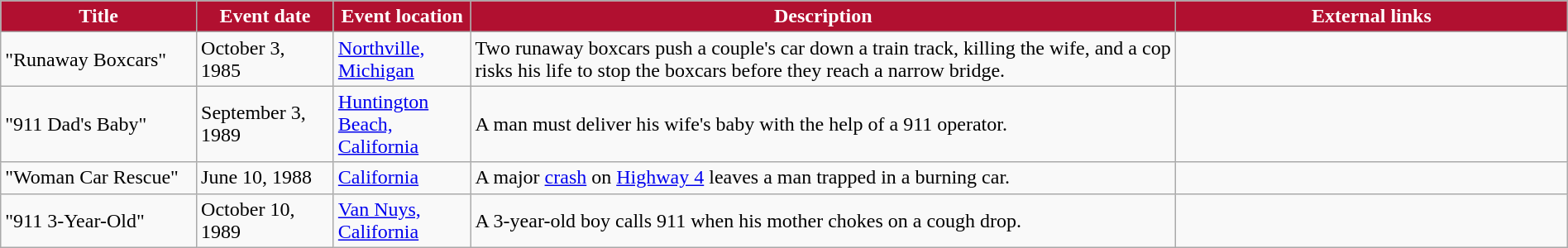<table class="wikitable" style="width: 100%;">
<tr>
<th style="background: #B11030; color: #FFFFFF; width: 10%;">Title</th>
<th style="background: #B11030; color: #FFFFFF; width: 7%;">Event date</th>
<th style="background: #B11030; color: #FFFFFF; width: 7%;">Event location</th>
<th style="background: #B11030; color: #FFFFFF; width: 36%;">Description</th>
<th style="background: #B11030; color: #FFFFFF; width: 20%;">External links</th>
</tr>
<tr>
<td>"Runaway Boxcars"</td>
<td>October 3, 1985</td>
<td><a href='#'>Northville, Michigan</a></td>
<td>Two runaway boxcars push a couple's car down a train track, killing the wife, and a cop risks his life to stop the boxcars before they reach a narrow bridge.</td>
<td></td>
</tr>
<tr>
<td>"911 Dad's Baby"</td>
<td>September 3, 1989</td>
<td><a href='#'>Huntington Beach, California</a></td>
<td>A man must deliver his wife's baby with the help of a 911 operator.</td>
<td></td>
</tr>
<tr>
<td>"Woman Car Rescue"</td>
<td>June 10, 1988</td>
<td><a href='#'>California</a></td>
<td>A major <a href='#'>crash</a> on <a href='#'>Highway 4</a> leaves a man trapped in a burning car.</td>
<td></td>
</tr>
<tr>
<td>"911 3-Year-Old"</td>
<td>October 10, 1989</td>
<td><a href='#'>Van Nuys, California</a></td>
<td>A 3-year-old boy calls 911 when his mother chokes on a cough drop.</td>
<td></td>
</tr>
</table>
